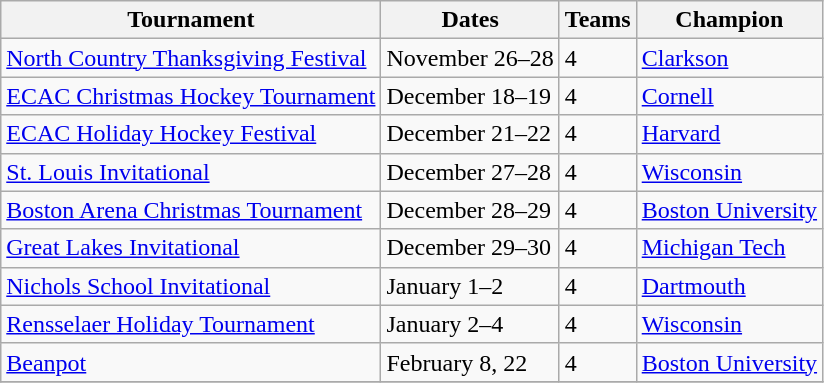<table class="wikitable">
<tr>
<th>Tournament</th>
<th>Dates</th>
<th>Teams</th>
<th>Champion</th>
</tr>
<tr>
<td><a href='#'>North Country Thanksgiving Festival</a></td>
<td>November 26–28</td>
<td>4</td>
<td><a href='#'>Clarkson</a></td>
</tr>
<tr>
<td><a href='#'>ECAC Christmas Hockey Tournament</a></td>
<td>December 18–19</td>
<td>4</td>
<td><a href='#'>Cornell</a></td>
</tr>
<tr>
<td><a href='#'>ECAC Holiday Hockey Festival</a></td>
<td>December 21–22</td>
<td>4</td>
<td><a href='#'>Harvard</a></td>
</tr>
<tr>
<td><a href='#'>St. Louis Invitational</a></td>
<td>December 27–28</td>
<td>4</td>
<td><a href='#'>Wisconsin</a></td>
</tr>
<tr>
<td><a href='#'>Boston Arena Christmas Tournament</a></td>
<td>December 28–29</td>
<td>4</td>
<td><a href='#'>Boston University</a></td>
</tr>
<tr>
<td><a href='#'>Great Lakes Invitational</a></td>
<td>December 29–30</td>
<td>4</td>
<td><a href='#'>Michigan Tech</a></td>
</tr>
<tr>
<td><a href='#'>Nichols School Invitational</a></td>
<td>January 1–2</td>
<td>4</td>
<td><a href='#'>Dartmouth</a></td>
</tr>
<tr>
<td><a href='#'>Rensselaer Holiday Tournament</a></td>
<td>January 2–4</td>
<td>4</td>
<td><a href='#'>Wisconsin</a></td>
</tr>
<tr>
<td><a href='#'>Beanpot</a></td>
<td>February 8, 22</td>
<td>4</td>
<td><a href='#'>Boston University</a></td>
</tr>
<tr>
</tr>
</table>
